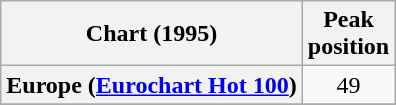<table class="wikitable sortable plainrowheaders" style="text-align:center">
<tr>
<th>Chart (1995)</th>
<th>Peak<br>position</th>
</tr>
<tr>
<th scope="row">Europe (<a href='#'>Eurochart Hot 100</a>)</th>
<td>49</td>
</tr>
<tr>
</tr>
<tr>
</tr>
<tr>
</tr>
<tr>
</tr>
</table>
